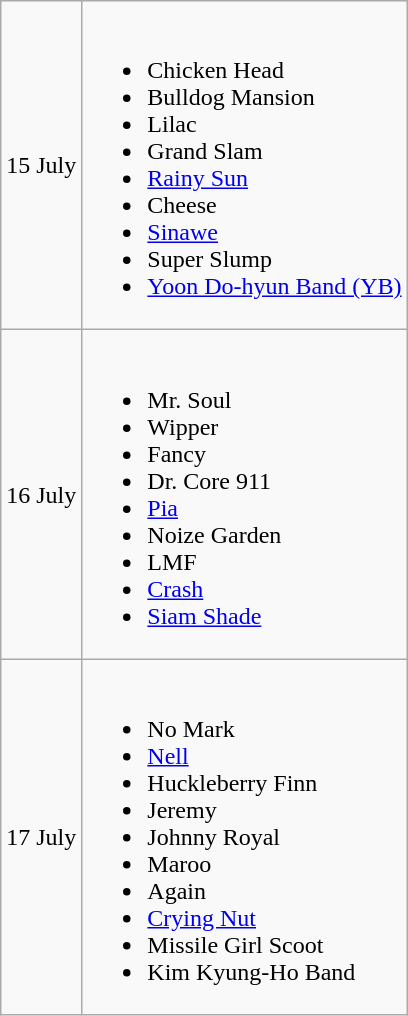<table class="wikitable">
<tr>
<td>15 July</td>
<td><br><ul><li> Chicken Head</li><li> Bulldog Mansion</li><li> Lilac</li><li> Grand Slam</li><li> <a href='#'>Rainy Sun</a></li><li> Cheese</li><li> <a href='#'>Sinawe</a></li><li> Super Slump</li><li> <a href='#'>Yoon Do-hyun Band (YB)</a></li></ul></td>
</tr>
<tr>
<td>16 July</td>
<td><br><ul><li> Mr. Soul</li><li> Wipper</li><li> Fancy</li><li> Dr. Core 911</li><li> <a href='#'>Pia</a></li><li> Noize Garden</li><li> LMF</li><li> <a href='#'>Crash</a></li><li> <a href='#'>Siam Shade</a></li></ul></td>
</tr>
<tr>
<td>17 July</td>
<td><br><ul><li> No Mark</li><li> <a href='#'>Nell</a></li><li> Huckleberry Finn</li><li> Jeremy</li><li> Johnny Royal</li><li> Maroo</li><li> Again</li><li> <a href='#'>Crying Nut</a></li><li> Missile Girl Scoot</li><li> Kim Kyung-Ho Band</li></ul></td>
</tr>
</table>
